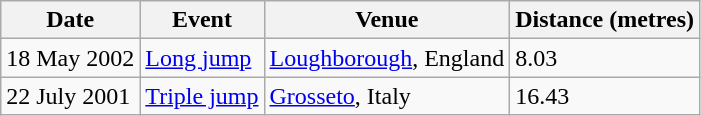<table class="wikitable">
<tr>
<th>Date</th>
<th>Event</th>
<th>Venue</th>
<th>Distance (metres)</th>
</tr>
<tr>
<td>18 May 2002</td>
<td><a href='#'>Long jump</a></td>
<td><a href='#'>Loughborough</a>, England</td>
<td>8.03</td>
</tr>
<tr>
<td>22 July 2001</td>
<td><a href='#'>Triple jump</a></td>
<td><a href='#'>Grosseto</a>, Italy</td>
<td>16.43</td>
</tr>
</table>
